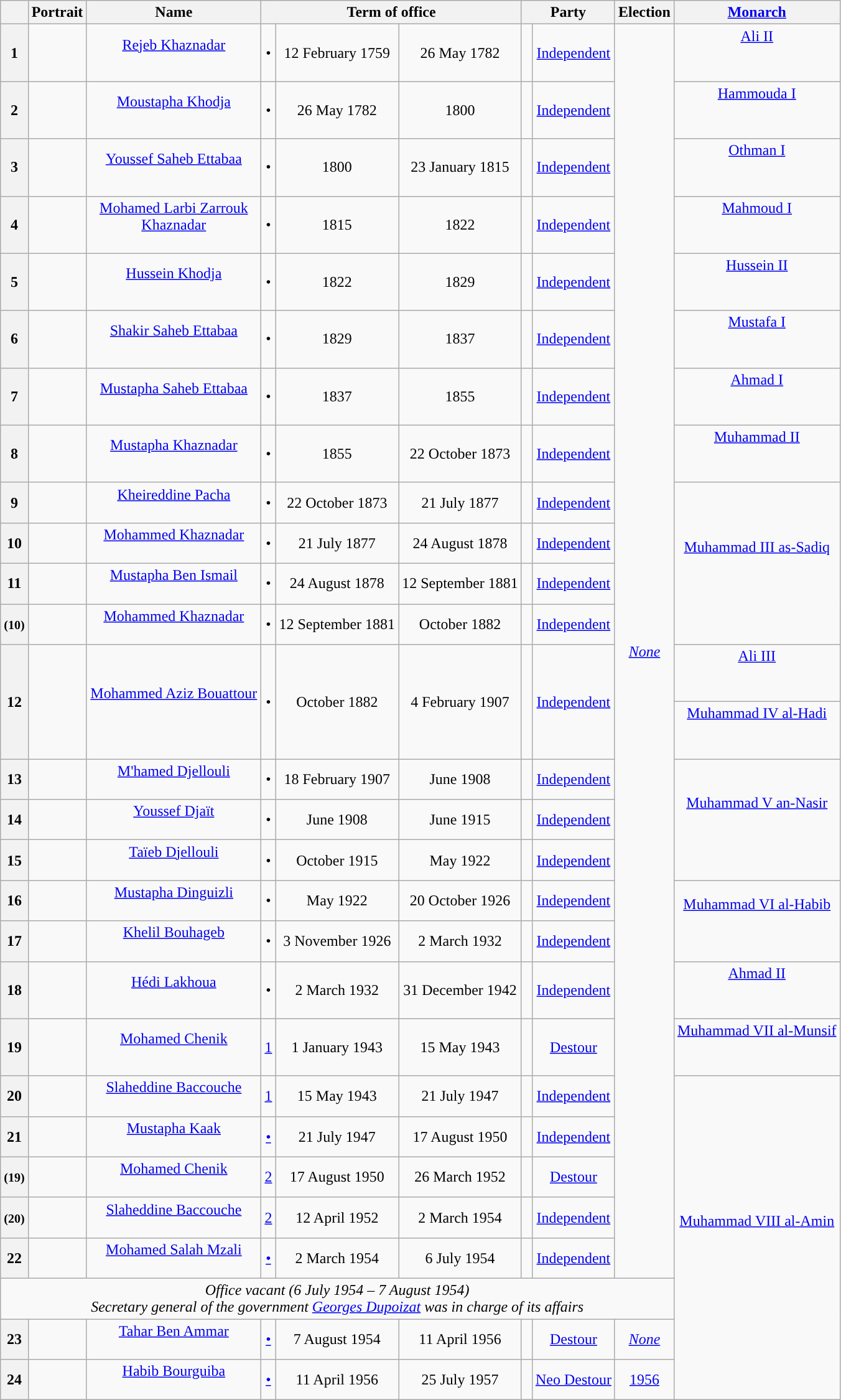<table class="wikitable" style="text-align:center">
<tr>
<th></th>
<th>Portrait</th>
<th width=180>Name<br></th>
<th colspan=3>Term of office</th>
<th colspan=2>Party</th>
<th>Election</th>
<th><a href='#'>Monarch<br></a></th>
</tr>
<tr>
<th>1</th>
<td></td>
<td><a href='#'>Rejeb Khaznadar</a><br><br></td>
<td>•</td>
<td>12 February 1759</td>
<td>26 May 1782</td>
<td style="background:"> </td>
<td><a href='#'>Independent</a></td>
<td rowspan="26"><em><a href='#'>None</a></em></td>
<td><a href='#'>Ali II</a><br><br><br></td>
</tr>
<tr>
<th>2</th>
<td></td>
<td><a href='#'>Moustapha Khodja</a><br><br></td>
<td>•</td>
<td>26 May 1782</td>
<td>1800</td>
<td style="background:"> </td>
<td><a href='#'>Independent</a></td>
<td><a href='#'>Hammouda I</a><br><br><br></td>
</tr>
<tr>
<th>3</th>
<td></td>
<td><a href='#'>Youssef Saheb Ettabaa</a><br><br></td>
<td>•</td>
<td>1800</td>
<td>23 January 1815</td>
<td style="background:"> </td>
<td><a href='#'>Independent</a></td>
<td><a href='#'>Othman I</a><br><br><br></td>
</tr>
<tr>
<th>4</th>
<td></td>
<td><a href='#'>Mohamed Larbi Zarrouk Khaznadar</a><br><br></td>
<td>•</td>
<td>1815</td>
<td>1822</td>
<td style="background:"> </td>
<td><a href='#'>Independent</a></td>
<td><a href='#'>Mahmoud I</a><br><br><br></td>
</tr>
<tr>
<th>5</th>
<td></td>
<td><a href='#'>Hussein Khodja</a><br><br></td>
<td>•</td>
<td>1822</td>
<td>1829</td>
<td style="background:"> </td>
<td><a href='#'>Independent</a></td>
<td><a href='#'>Hussein II</a><br><br><br></td>
</tr>
<tr>
<th>6</th>
<td></td>
<td><a href='#'>Shakir Saheb Ettabaa</a><br><br></td>
<td>•</td>
<td>1829</td>
<td>1837</td>
<td style="background:"> </td>
<td><a href='#'>Independent</a></td>
<td><a href='#'>Mustafa I</a><br><br> <br></td>
</tr>
<tr>
<th>7</th>
<td></td>
<td><a href='#'>Mustapha Saheb Ettabaa</a><br><br></td>
<td>•</td>
<td>1837</td>
<td>1855</td>
<td style="background:"> </td>
<td><a href='#'>Independent</a></td>
<td><a href='#'>Ahmad I</a><br><br><br></td>
</tr>
<tr>
<th>8</th>
<td></td>
<td><a href='#'>Mustapha Khaznadar</a><br><br></td>
<td>•</td>
<td>1855</td>
<td>22 October 1873</td>
<td style="background:"> </td>
<td><a href='#'>Independent</a></td>
<td><a href='#'>Muhammad II</a><br><br><br></td>
</tr>
<tr>
<th>9</th>
<td></td>
<td><a href='#'>Kheireddine Pacha</a><br><br></td>
<td>•</td>
<td>22 October 1873</td>
<td>21 July 1877</td>
<td style="background:"> </td>
<td><a href='#'>Independent</a></td>
<td rowspan="4"><a href='#'>Muhammad III as-Sadiq</a><br><br><br></td>
</tr>
<tr>
<th>10</th>
<td></td>
<td><a href='#'>Mohammed Khaznadar</a><br><br></td>
<td>•</td>
<td>21 July 1877</td>
<td>24 August 1878</td>
<td style="background:"> </td>
<td><a href='#'>Independent</a></td>
</tr>
<tr>
<th>11</th>
<td></td>
<td><a href='#'>Mustapha Ben Ismail</a><br><br></td>
<td>•</td>
<td>24 August 1878</td>
<td>12 September 1881</td>
<td style="background:"> </td>
<td><a href='#'>Independent</a></td>
</tr>
<tr>
<th><small>(10)</small></th>
<td></td>
<td><a href='#'>Mohammed Khaznadar</a><br><br></td>
<td>•</td>
<td>12 September 1881</td>
<td>October 1882</td>
<td style="background:"> </td>
<td><a href='#'>Independent</a></td>
</tr>
<tr>
<th rowspan=2>12</th>
<td rowspan=2></td>
<td rowspan=2><a href='#'>Mohammed Aziz Bouattour</a><br><br></td>
<td rowspan=2>•</td>
<td rowspan=2>October 1882</td>
<td rowspan=2>4 February 1907</td>
<td rowspan=2 ! style="background:"> </td>
<td rowspan=2><a href='#'>Independent</a></td>
<td><a href='#'>Ali III</a><br><br> <br></td>
</tr>
<tr>
<td><a href='#'>Muhammad IV al-Hadi</a><br><br> <br></td>
</tr>
<tr>
<th>13</th>
<td></td>
<td><a href='#'>M'hamed Djellouli</a><br><br></td>
<td>•</td>
<td>18 February 1907</td>
<td>June 1908</td>
<td style="background:"> </td>
<td><a href='#'>Independent</a></td>
<td rowspan="3"><a href='#'>Muhammad V an-Nasir</a><br><br> <br></td>
</tr>
<tr>
<th>14</th>
<td></td>
<td><a href='#'>Youssef Djaït</a><br><br></td>
<td>•</td>
<td>June 1908</td>
<td>June 1915</td>
<td style="background:"> </td>
<td><a href='#'>Independent</a></td>
</tr>
<tr>
<th>15</th>
<td></td>
<td><a href='#'>Taïeb Djellouli</a><br><br></td>
<td>•</td>
<td>October 1915</td>
<td>May 1922</td>
<td style="background:"> </td>
<td><a href='#'>Independent</a></td>
</tr>
<tr>
<th>16</th>
<td></td>
<td><a href='#'>Mustapha Dinguizli</a><br><br></td>
<td>•</td>
<td>May 1922</td>
<td>20 October 1926</td>
<td style="background:"> </td>
<td><a href='#'>Independent</a></td>
<td rowspan="2"><a href='#'>Muhammad VI al-Habib</a><br><br> <br></td>
</tr>
<tr>
<th>17</th>
<td></td>
<td><a href='#'>Khelil Bouhageb</a><br><br></td>
<td>•</td>
<td>3 November 1926</td>
<td>2 March 1932</td>
<td style="background:"> </td>
<td><a href='#'>Independent</a></td>
</tr>
<tr>
<th>18</th>
<td></td>
<td><a href='#'>Hédi Lakhoua</a><br><br></td>
<td>•</td>
<td>2 March 1932</td>
<td>31 December 1942</td>
<td style="background:"> </td>
<td><a href='#'>Independent</a></td>
<td><a href='#'>Ahmad II</a><br><br> <br></td>
</tr>
<tr>
<th>19</th>
<td></td>
<td><a href='#'>Mohamed Chenik</a><br><br></td>
<td><a href='#'>1</a></td>
<td>1 January 1943</td>
<td>15 May 1943</td>
<td style="background:"> </td>
<td><a href='#'>Destour</a></td>
<td><a href='#'>Muhammad VII al-Munsif</a><br><br> <br></td>
</tr>
<tr>
<th>20</th>
<td></td>
<td><a href='#'>Slaheddine Baccouche</a><br><br></td>
<td><a href='#'>1</a></td>
<td>15 May 1943</td>
<td>21 July 1947</td>
<td style="background:"> </td>
<td><a href='#'>Independent</a></td>
<td rowspan="8"><a href='#'>Muhammad VIII al-Amin</a><br><br> <br></td>
</tr>
<tr>
<th>21</th>
<td></td>
<td><a href='#'>Mustapha Kaak</a><br><br></td>
<td><a href='#'>•</a></td>
<td>21 July 1947</td>
<td>17 August 1950</td>
<td style="background:"> </td>
<td><a href='#'>Independent</a></td>
</tr>
<tr>
<th><small>(19)</small></th>
<td></td>
<td><a href='#'>Mohamed Chenik</a><br><br></td>
<td><a href='#'>2</a></td>
<td>17 August 1950</td>
<td>26 March 1952</td>
<td style="background:"> </td>
<td><a href='#'>Destour</a></td>
</tr>
<tr>
<th><small>(20)</small></th>
<td></td>
<td><a href='#'>Slaheddine Baccouche</a><br><br></td>
<td><a href='#'>2</a></td>
<td>12 April 1952</td>
<td>2 March 1954</td>
<td style="background:"> </td>
<td><a href='#'>Independent</a></td>
</tr>
<tr>
<th>22</th>
<td></td>
<td><a href='#'>Mohamed Salah Mzali</a><br><br></td>
<td><a href='#'>•</a></td>
<td>2 March 1954</td>
<td>6 July 1954</td>
<td style="background:"> </td>
<td><a href='#'>Independent</a></td>
</tr>
<tr>
<td colspan="9"><em>Office vacant (6 July 1954 – 7 August 1954)</em><br><em>Secretary general of the government <a href='#'>Georges Dupoizat</a> was in charge of its affairs</em></td>
</tr>
<tr>
<th>23</th>
<td></td>
<td><a href='#'>Tahar Ben Ammar</a><br><br></td>
<td><a href='#'>•</a></td>
<td>7 August 1954</td>
<td>11 April 1956</td>
<td style="background:"> </td>
<td><a href='#'>Destour</a></td>
<td><em><a href='#'>None</a></em></td>
</tr>
<tr>
<th>24</th>
<td></td>
<td><a href='#'>Habib Bourguiba</a><br><br></td>
<td><a href='#'>•</a></td>
<td>11 April 1956</td>
<td>25 July 1957</td>
<td style="background:"> </td>
<td><a href='#'>Neo Destour</a></td>
<td><a href='#'>1956</a></td>
</tr>
</table>
